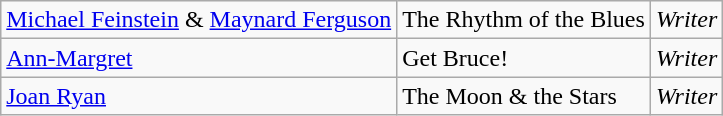<table class="wikitable">
<tr>
<td><a href='#'>Michael Feinstein</a> & <a href='#'>Maynard Ferguson</a></td>
<td>The Rhythm of the Blues</td>
<td><em>Writer</em></td>
</tr>
<tr>
<td><a href='#'>Ann-Margret</a></td>
<td>Get Bruce!</td>
<td><em>Writer</em></td>
</tr>
<tr>
<td><a href='#'>Joan Ryan</a></td>
<td>The Moon & the Stars</td>
<td><em>Writer</em></td>
</tr>
</table>
